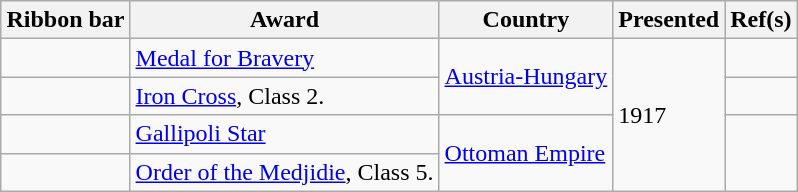<table class="wikitable" | style="margin-left:auto;margin-right:auto"|>
<tr>
<th>Ribbon bar</th>
<th>Award</th>
<th>Country</th>
<th>Presented</th>
<th>Ref(s)</th>
</tr>
<tr>
<td></td>
<td><a href='#'>Medal for Bravery</a></td>
<td rowspan="2"><a href='#'>Austria-Hungary</a></td>
<td rowspan="4">1917</td>
<td></td>
</tr>
<tr>
<td></td>
<td><a href='#'>Iron Cross</a>, Class 2.</td>
<td></td>
</tr>
<tr>
<td></td>
<td><a href='#'>Gallipoli Star</a></td>
<td rowspan="2"><a href='#'>Ottoman Empire</a></td>
<td rowspan="2"></td>
</tr>
<tr>
<td></td>
<td><a href='#'>Order of the Medjidie</a>, Class 5.</td>
</tr>
</table>
